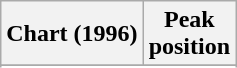<table class="wikitable sortable plainrowheaders" style="text-align:center">
<tr>
<th>Chart (1996)</th>
<th>Peak<br>position</th>
</tr>
<tr>
</tr>
<tr>
</tr>
<tr>
</tr>
</table>
